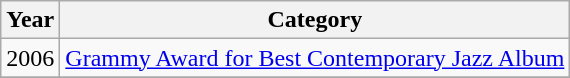<table class="wikitable">
<tr>
<th align="left">Year</th>
<th align="left">Category</th>
</tr>
<tr>
<td align="left">2006</td>
<td align="left"><a href='#'>Grammy Award for Best Contemporary Jazz Album</a></td>
</tr>
<tr>
</tr>
</table>
